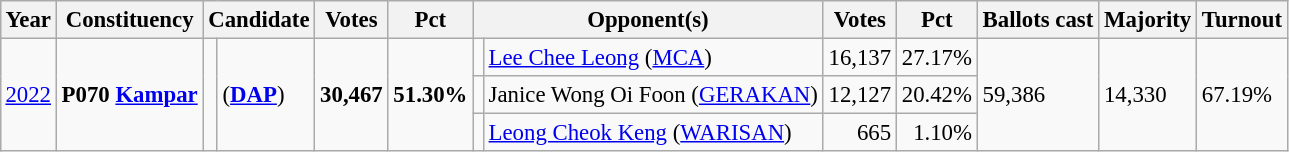<table class="wikitable" style="margin:0.5em ; font-size:95%">
<tr>
<th>Year</th>
<th>Constituency</th>
<th colspan=2>Candidate</th>
<th>Votes</th>
<th>Pct</th>
<th colspan=2>Opponent(s)</th>
<th>Votes</th>
<th>Pct</th>
<th>Ballots cast</th>
<th>Majority</th>
<th>Turnout</th>
</tr>
<tr>
<td rowspan="3"><a href='#'>2022</a></td>
<td rowspan="3"><strong>P070 <a href='#'>Kampar</a></strong></td>
<td rowspan="3" ></td>
<td rowspan="3"> (<a href='#'><strong>DAP</strong></a>)</td>
<td rowspan="3" align="right"><strong>30,467</strong></td>
<td rowspan="3"><strong>51.30%</strong></td>
<td></td>
<td><a href='#'>Lee Chee Leong</a> (<a href='#'>MCA</a>)</td>
<td align="right">16,137</td>
<td>27.17%</td>
<td rowspan="3">59,386</td>
<td rowspan="3">14,330</td>
<td rowspan="3">67.19%</td>
</tr>
<tr>
<td bgcolor=></td>
<td>Janice Wong Oi Foon (<a href='#'>GERAKAN</a>)</td>
<td align="right">12,127</td>
<td>20.42%</td>
</tr>
<tr>
<td></td>
<td><a href='#'>Leong Cheok Keng</a> (<a href='#'>WARISAN</a>)</td>
<td align="right">665</td>
<td align=right>1.10%</td>
</tr>
</table>
